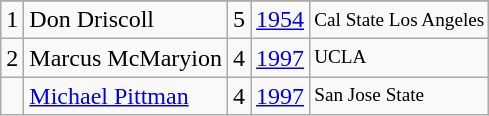<table class="wikitable">
<tr>
</tr>
<tr>
<td>1</td>
<td>Don Driscoll</td>
<td>5</td>
<td><a href='#'>1954</a></td>
<td style="font-size:80%;">Cal State Los Angeles</td>
</tr>
<tr>
<td>2</td>
<td>Marcus McMaryion</td>
<td>4</td>
<td><a href='#'>1997</a></td>
<td style="font-size:80%;">UCLA</td>
</tr>
<tr>
<td></td>
<td><a href='#'>Michael Pittman</a></td>
<td>4</td>
<td><a href='#'>1997</a></td>
<td style="font-size:80%;">San Jose State</td>
</tr>
</table>
